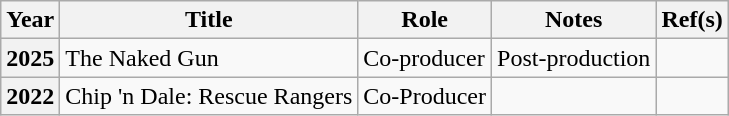<table class="wikitable sortable">
<tr>
<th>Year</th>
<th>Title</th>
<th>Role</th>
<th>Notes</th>
<th><abbr>Ref(s)</abbr></th>
</tr>
<tr>
<th>2025</th>
<td><bdi>The Naked Gun</bdi></td>
<td>Co-producer</td>
<td>Post-production</td>
<td></td>
</tr>
<tr>
<th>2022</th>
<td><bdi>Chip 'n Dale: Rescue Rangers</bdi></td>
<td>Co-Producer</td>
<td></td>
<td></td>
</tr>
</table>
